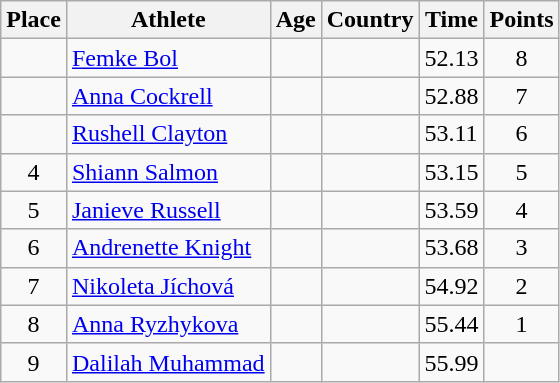<table class="wikitable mw-datatable sortable">
<tr>
<th>Place</th>
<th>Athlete</th>
<th>Age</th>
<th>Country</th>
<th>Time</th>
<th>Points</th>
</tr>
<tr>
<td align=center></td>
<td><a href='#'>Femke Bol</a></td>
<td></td>
<td></td>
<td>52.13</td>
<td align=center>8</td>
</tr>
<tr>
<td align=center></td>
<td><a href='#'>Anna Cockrell</a></td>
<td></td>
<td></td>
<td>52.88</td>
<td align=center>7</td>
</tr>
<tr>
<td align=center></td>
<td><a href='#'>Rushell Clayton</a></td>
<td></td>
<td></td>
<td>53.11</td>
<td align=center>6</td>
</tr>
<tr>
<td align=center>4</td>
<td><a href='#'>Shiann Salmon</a></td>
<td></td>
<td></td>
<td>53.15</td>
<td align=center>5</td>
</tr>
<tr>
<td align=center>5</td>
<td><a href='#'>Janieve Russell</a></td>
<td></td>
<td></td>
<td>53.59</td>
<td align=center>4</td>
</tr>
<tr>
<td align=center>6</td>
<td><a href='#'>Andrenette Knight</a></td>
<td></td>
<td></td>
<td>53.68</td>
<td align=center>3</td>
</tr>
<tr>
<td align=center>7</td>
<td><a href='#'>Nikoleta Jíchová</a></td>
<td></td>
<td></td>
<td>54.92</td>
<td align=center>2</td>
</tr>
<tr>
<td align=center>8</td>
<td><a href='#'>Anna Ryzhykova</a></td>
<td></td>
<td></td>
<td>55.44</td>
<td align=center>1</td>
</tr>
<tr>
<td align=center>9</td>
<td><a href='#'>Dalilah Muhammad</a></td>
<td></td>
<td></td>
<td>55.99</td>
<td align=center></td>
</tr>
</table>
